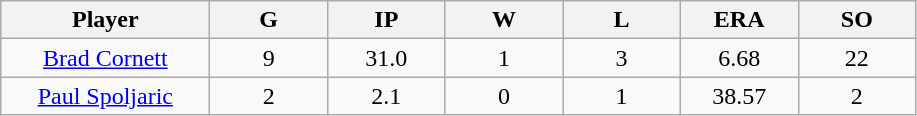<table class="wikitable sortable">
<tr>
<th bgcolor="#DDDDFF" width="16%">Player</th>
<th bgcolor="#DDDDFF" width="9%">G</th>
<th bgcolor="#DDDDFF" width="9%">IP</th>
<th bgcolor="#DDDDFF" width="9%">W</th>
<th bgcolor="#DDDDFF" width="9%">L</th>
<th bgcolor="#DDDDFF" width="9%">ERA</th>
<th bgcolor="#DDDDFF" width="9%">SO</th>
</tr>
<tr align="center">
<td><a href='#'>Brad Cornett</a></td>
<td>9</td>
<td>31.0</td>
<td>1</td>
<td>3</td>
<td>6.68</td>
<td>22</td>
</tr>
<tr align=center>
<td><a href='#'>Paul Spoljaric</a></td>
<td>2</td>
<td>2.1</td>
<td>0</td>
<td>1</td>
<td>38.57</td>
<td>2</td>
</tr>
</table>
